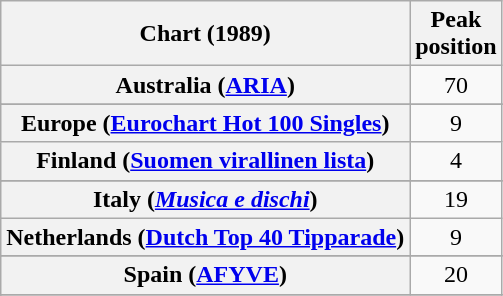<table class="wikitable sortable plainrowheaders" style="text-align:center">
<tr>
<th scope="col">Chart (1989)</th>
<th scope="col">Peak<br>position</th>
</tr>
<tr>
<th scope="row">Australia (<a href='#'>ARIA</a>)</th>
<td>70</td>
</tr>
<tr>
</tr>
<tr>
</tr>
<tr>
<th scope="row">Europe (<a href='#'>Eurochart Hot 100 Singles</a>)</th>
<td>9</td>
</tr>
<tr>
<th scope="row">Finland (<a href='#'>Suomen virallinen lista</a>)</th>
<td>4</td>
</tr>
<tr>
</tr>
<tr>
<th scope="row">Italy (<em><a href='#'>Musica e dischi</a></em>)</th>
<td>19</td>
</tr>
<tr>
<th scope="row">Netherlands (<a href='#'>Dutch Top 40 Tipparade</a>)</th>
<td>9</td>
</tr>
<tr>
</tr>
<tr>
<th scope="row">Spain (<a href='#'>AFYVE</a>)</th>
<td>20</td>
</tr>
<tr>
</tr>
<tr>
</tr>
<tr>
</tr>
</table>
